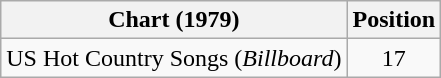<table class="wikitable">
<tr>
<th>Chart (1979)</th>
<th>Position</th>
</tr>
<tr>
<td>US Hot Country Songs (<em>Billboard</em>)</td>
<td align="center">17</td>
</tr>
</table>
